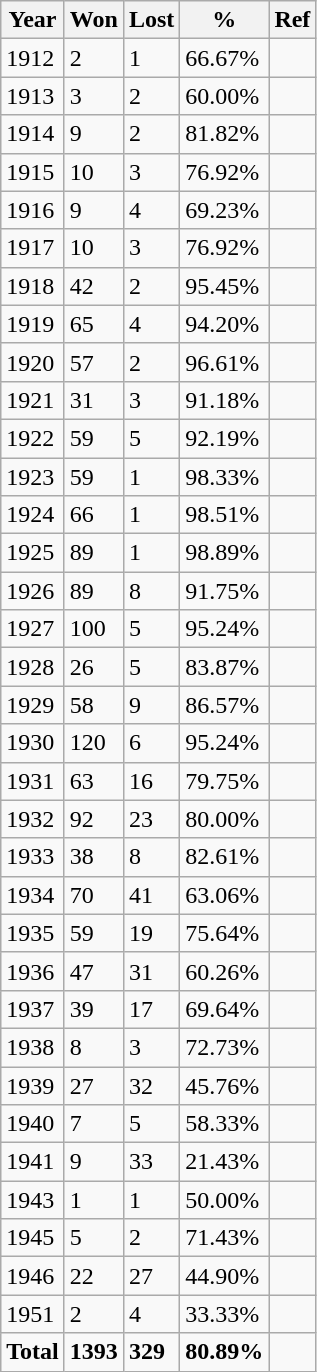<table class="wikitable sortable mw-collapsible mw-collapsed">
<tr>
<th>Year</th>
<th>Won</th>
<th>Lost</th>
<th>%</th>
<th>Ref</th>
</tr>
<tr>
<td>1912</td>
<td>2</td>
<td>1</td>
<td>66.67%</td>
<td></td>
</tr>
<tr>
<td>1913</td>
<td>3</td>
<td>2</td>
<td>60.00%</td>
<td></td>
</tr>
<tr>
<td>1914</td>
<td>9</td>
<td>2</td>
<td>81.82%</td>
<td></td>
</tr>
<tr>
<td>1915</td>
<td>10</td>
<td>3</td>
<td>76.92%</td>
<td></td>
</tr>
<tr>
<td>1916</td>
<td>9</td>
<td>4</td>
<td>69.23%</td>
<td></td>
</tr>
<tr>
<td>1917</td>
<td>10</td>
<td>3</td>
<td>76.92%</td>
<td></td>
</tr>
<tr>
<td>1918</td>
<td>42</td>
<td>2</td>
<td>95.45%</td>
<td></td>
</tr>
<tr>
<td>1919</td>
<td>65</td>
<td>4</td>
<td>94.20%</td>
<td></td>
</tr>
<tr>
<td>1920</td>
<td>57</td>
<td>2</td>
<td>96.61%</td>
<td></td>
</tr>
<tr>
<td>1921</td>
<td>31</td>
<td>3</td>
<td>91.18%</td>
<td></td>
</tr>
<tr>
<td>1922</td>
<td>59</td>
<td>5</td>
<td>92.19%</td>
<td></td>
</tr>
<tr>
<td>1923</td>
<td>59</td>
<td>1</td>
<td>98.33%</td>
<td></td>
</tr>
<tr>
<td>1924</td>
<td>66</td>
<td>1</td>
<td>98.51%</td>
<td></td>
</tr>
<tr>
<td>1925</td>
<td>89</td>
<td>1</td>
<td>98.89%</td>
<td></td>
</tr>
<tr>
<td>1926</td>
<td>89</td>
<td>8</td>
<td>91.75%</td>
<td></td>
</tr>
<tr>
<td>1927</td>
<td>100</td>
<td>5</td>
<td>95.24%</td>
<td></td>
</tr>
<tr>
<td>1928</td>
<td>26</td>
<td>5</td>
<td>83.87%</td>
<td></td>
</tr>
<tr>
<td>1929</td>
<td>58</td>
<td>9</td>
<td>86.57%</td>
<td></td>
</tr>
<tr>
<td>1930</td>
<td>120</td>
<td>6</td>
<td>95.24%</td>
<td></td>
</tr>
<tr>
<td>1931</td>
<td>63</td>
<td>16</td>
<td>79.75%</td>
<td></td>
</tr>
<tr>
<td>1932</td>
<td>92</td>
<td>23</td>
<td>80.00%</td>
<td></td>
</tr>
<tr>
<td>1933</td>
<td>38</td>
<td>8</td>
<td>82.61%</td>
<td></td>
</tr>
<tr>
<td>1934</td>
<td>70</td>
<td>41</td>
<td>63.06%</td>
<td></td>
</tr>
<tr>
<td>1935</td>
<td>59</td>
<td>19</td>
<td>75.64%</td>
<td></td>
</tr>
<tr>
<td>1936</td>
<td>47</td>
<td>31</td>
<td>60.26%</td>
<td></td>
</tr>
<tr>
<td>1937</td>
<td>39</td>
<td>17</td>
<td>69.64%</td>
<td></td>
</tr>
<tr>
<td>1938</td>
<td>8</td>
<td>3</td>
<td>72.73%</td>
<td></td>
</tr>
<tr>
<td>1939</td>
<td>27</td>
<td>32</td>
<td>45.76%</td>
<td></td>
</tr>
<tr>
<td>1940</td>
<td>7</td>
<td>5</td>
<td>58.33%</td>
<td></td>
</tr>
<tr>
<td>1941</td>
<td>9</td>
<td>33</td>
<td>21.43%</td>
<td></td>
</tr>
<tr>
<td>1943</td>
<td>1</td>
<td>1</td>
<td>50.00%</td>
<td></td>
</tr>
<tr>
<td>1945</td>
<td>5</td>
<td>2</td>
<td>71.43%</td>
<td></td>
</tr>
<tr>
<td>1946</td>
<td>22</td>
<td>27</td>
<td>44.90%</td>
<td></td>
</tr>
<tr>
<td>1951</td>
<td>2</td>
<td>4</td>
<td>33.33%</td>
<td></td>
</tr>
<tr>
<td><strong>Total</strong></td>
<td><strong>1393</strong></td>
<td><strong>329</strong></td>
<td><strong>80.89%</strong></td>
<td></td>
</tr>
</table>
